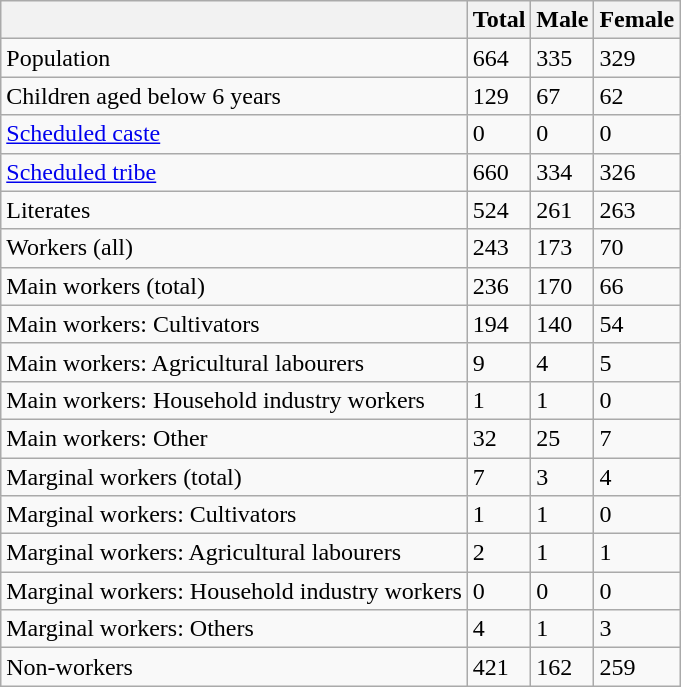<table class="wikitable sortable">
<tr>
<th></th>
<th>Total</th>
<th>Male</th>
<th>Female</th>
</tr>
<tr>
<td>Population</td>
<td>664</td>
<td>335</td>
<td>329</td>
</tr>
<tr>
<td>Children aged below 6 years</td>
<td>129</td>
<td>67</td>
<td>62</td>
</tr>
<tr>
<td><a href='#'>Scheduled caste</a></td>
<td>0</td>
<td>0</td>
<td>0</td>
</tr>
<tr>
<td><a href='#'>Scheduled tribe</a></td>
<td>660</td>
<td>334</td>
<td>326</td>
</tr>
<tr>
<td>Literates</td>
<td>524</td>
<td>261</td>
<td>263</td>
</tr>
<tr>
<td>Workers (all)</td>
<td>243</td>
<td>173</td>
<td>70</td>
</tr>
<tr>
<td>Main workers (total)</td>
<td>236</td>
<td>170</td>
<td>66</td>
</tr>
<tr>
<td>Main workers: Cultivators</td>
<td>194</td>
<td>140</td>
<td>54</td>
</tr>
<tr>
<td>Main workers: Agricultural labourers</td>
<td>9</td>
<td>4</td>
<td>5</td>
</tr>
<tr>
<td>Main workers: Household industry workers</td>
<td>1</td>
<td>1</td>
<td>0</td>
</tr>
<tr>
<td>Main workers: Other</td>
<td>32</td>
<td>25</td>
<td>7</td>
</tr>
<tr>
<td>Marginal workers (total)</td>
<td>7</td>
<td>3</td>
<td>4</td>
</tr>
<tr>
<td>Marginal workers: Cultivators</td>
<td>1</td>
<td>1</td>
<td>0</td>
</tr>
<tr>
<td>Marginal workers: Agricultural labourers</td>
<td>2</td>
<td>1</td>
<td>1</td>
</tr>
<tr>
<td>Marginal workers: Household industry workers</td>
<td>0</td>
<td>0</td>
<td>0</td>
</tr>
<tr>
<td>Marginal workers: Others</td>
<td>4</td>
<td>1</td>
<td>3</td>
</tr>
<tr>
<td>Non-workers</td>
<td>421</td>
<td>162</td>
<td>259</td>
</tr>
</table>
